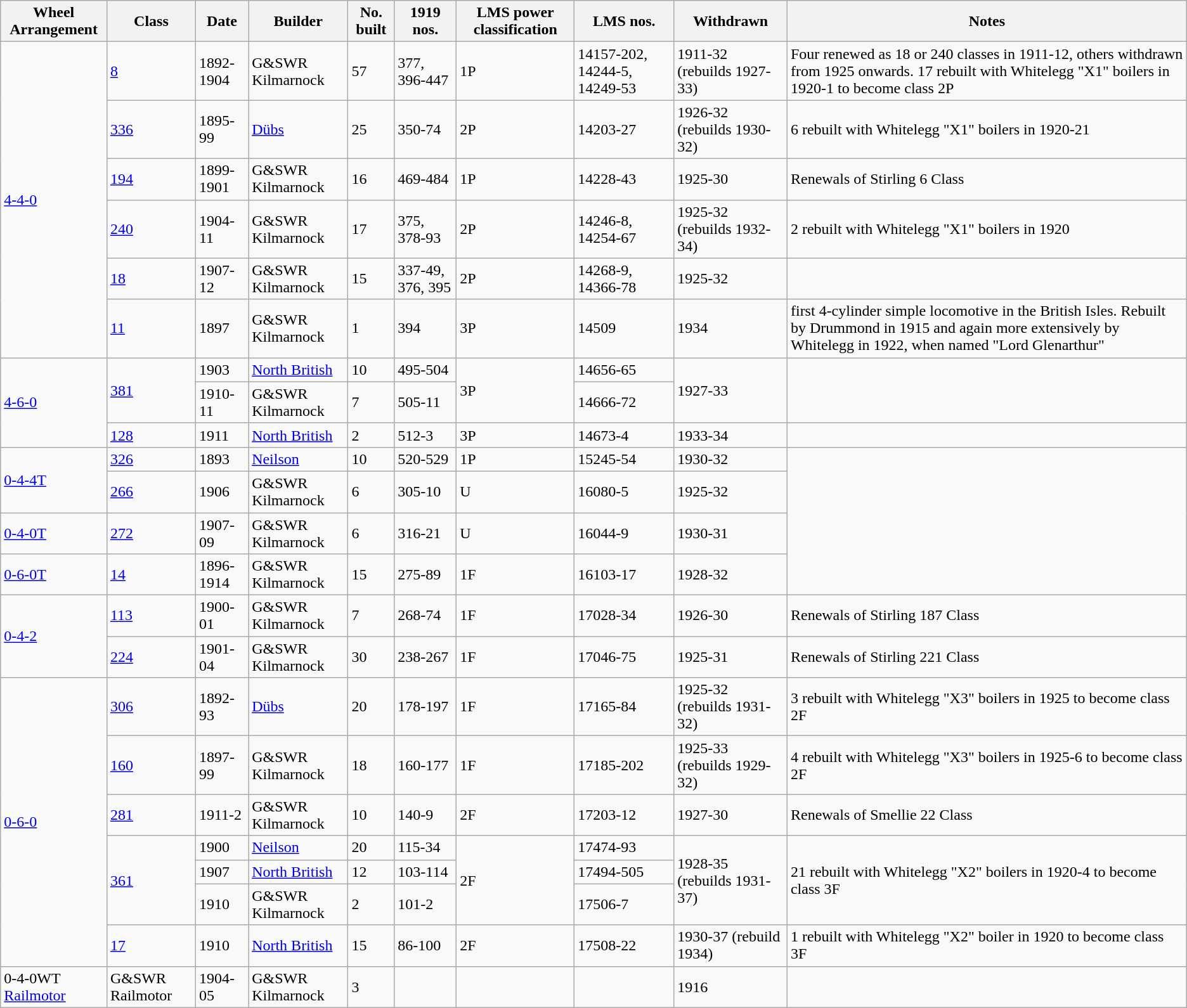<table class="wikitable">
<tr>
<th>Wheel<br>Arrangement</th>
<th>Class</th>
<th>Date</th>
<th>Builder</th>
<th>No. built</th>
<th>1919 nos.</th>
<th>LMS power classification</th>
<th>LMS nos.</th>
<th>Withdrawn</th>
<th>Notes</th>
</tr>
<tr>
<td rowspan=6><a href='#'>4-4-0</a></td>
<td><a href='#'>8</a></td>
<td>1892-1904</td>
<td>G&SWR Kilmarnock</td>
<td>57</td>
<td>377, 396-447</td>
<td>1P</td>
<td>14157-202, 14244-5, 14249-53</td>
<td>1911-32 (rebuilds 1927-33)</td>
<td>Four renewed as 18 or 240 classes in 1911-12, others withdrawn from 1925 onwards.  17 rebuilt with Whitelegg "X1" boilers in 1920-1 to become class 2P</td>
</tr>
<tr>
<td><a href='#'>336</a></td>
<td>1895-99</td>
<td><a href='#'>Dübs</a></td>
<td>25</td>
<td>350-74</td>
<td>2P</td>
<td>14203-27</td>
<td>1926-32 (rebuilds 1930-32)</td>
<td>6 rebuilt with Whitelegg "X1" boilers in 1920-21</td>
</tr>
<tr>
<td><a href='#'>194</a></td>
<td>1899-1901</td>
<td>G&SWR Kilmarnock</td>
<td>16</td>
<td>469-484</td>
<td>1P</td>
<td>14228-43</td>
<td>1925-30</td>
<td>Renewals of Stirling 6 Class</td>
</tr>
<tr>
<td><a href='#'>240</a></td>
<td>1904-11</td>
<td>G&SWR Kilmarnock</td>
<td>17</td>
<td>375, 378-93</td>
<td>2P</td>
<td>14246-8, 14254-67</td>
<td>1925-32 (rebuilds 1932-34)</td>
<td>2 rebuilt with Whitelegg "X1" boilers in 1920</td>
</tr>
<tr>
<td><a href='#'>18</a></td>
<td>1907-12</td>
<td>G&SWR Kilmarnock</td>
<td>15</td>
<td>337-49, 376, 395</td>
<td>2P</td>
<td>14268-9, 14366-78</td>
<td>1925-32</td>
</tr>
<tr>
<td><a href='#'>11</a></td>
<td>1897</td>
<td>G&SWR Kilmarnock</td>
<td>1</td>
<td>394</td>
<td>3P</td>
<td>14509</td>
<td>1934</td>
<td>first 4-cylinder simple locomotive in the British Isles.  Rebuilt by Drummond in 1915 and again more extensively by Whitelegg in 1922, when named "Lord Glenarthur"</td>
</tr>
<tr>
<td rowspan=3><a href='#'>4-6-0</a></td>
<td rowspan=2><a href='#'>381</a></td>
<td>1903</td>
<td><a href='#'>North British</a></td>
<td>10</td>
<td>495-504</td>
<td rowspan=2>3P</td>
<td>14656-65</td>
<td rowspan=2>1927-33</td>
<td rowspan=2></td>
</tr>
<tr>
<td>1910-11</td>
<td>G&SWR Kilmarnock</td>
<td>7</td>
<td>505-11</td>
<td>14666-72</td>
</tr>
<tr>
<td><a href='#'>128</a></td>
<td>1911</td>
<td><a href='#'>North British</a></td>
<td>2</td>
<td>512-3</td>
<td>3P</td>
<td>14673-4</td>
<td>1933-34</td>
<td></td>
</tr>
<tr>
<td rowspan=2><a href='#'>0-4-4T</a></td>
<td><a href='#'>326</a></td>
<td>1893</td>
<td><a href='#'>Neilson</a></td>
<td>10</td>
<td>520-529</td>
<td>1P</td>
<td>15245-54</td>
<td>1930-32</td>
</tr>
<tr>
<td><a href='#'>266</a></td>
<td>1906</td>
<td>G&SWR Kilmarnock</td>
<td>6</td>
<td>305-10</td>
<td>U</td>
<td>16080-5</td>
<td>1925-32</td>
</tr>
<tr>
<td><a href='#'>0-4-0T</a></td>
<td><a href='#'>272</a></td>
<td>1907-09</td>
<td>G&SWR Kilmarnock</td>
<td>6</td>
<td>316-21</td>
<td>U</td>
<td>16044-9</td>
<td>1930-31</td>
</tr>
<tr>
<td><a href='#'>0-6-0T</a></td>
<td><a href='#'>14</a></td>
<td>1896-1914</td>
<td>G&SWR Kilmarnock</td>
<td>15</td>
<td>275-89</td>
<td>1F</td>
<td>16103-17</td>
<td>1928-32</td>
</tr>
<tr>
<td rowspan=2><a href='#'>0-4-2</a></td>
<td><a href='#'>113</a></td>
<td>1900-01</td>
<td>G&SWR Kilmarnock</td>
<td>7</td>
<td>268-74</td>
<td>1F</td>
<td>17028-34</td>
<td>1926-30</td>
<td>Renewals of Stirling 187 Class</td>
</tr>
<tr>
<td><a href='#'>224</a></td>
<td>1901-04</td>
<td>G&SWR Kilmarnock</td>
<td>30</td>
<td>238-267</td>
<td>1F</td>
<td>17046-75</td>
<td>1925-31</td>
<td>Renewals of Stirling 221 Class</td>
</tr>
<tr>
<td rowspan=7><a href='#'>0-6-0</a></td>
<td><a href='#'>306</a></td>
<td>1892-93</td>
<td><a href='#'>Dübs</a></td>
<td>20</td>
<td>178-197</td>
<td>1F</td>
<td>17165-84</td>
<td>1925-32 (rebuilds 1931-32)</td>
<td>3 rebuilt with Whitelegg "X3" boilers in 1925 to become class 2F</td>
</tr>
<tr>
<td><a href='#'>160</a></td>
<td>1897-99</td>
<td>G&SWR Kilmarnock</td>
<td>18</td>
<td>160-177</td>
<td>1F</td>
<td>17185-202</td>
<td>1925-33 (rebuilds 1929-32)</td>
<td>4 rebuilt with Whitelegg "X3" boilers in 1925-6 to become class 2F</td>
</tr>
<tr>
<td><a href='#'>281</a></td>
<td>1911-2</td>
<td>G&SWR Kilmarnock</td>
<td>10</td>
<td>140-9</td>
<td>2F</td>
<td>17203-12</td>
<td>1927-30</td>
<td>Renewals of Smellie 22 Class</td>
</tr>
<tr>
<td rowspan=3><a href='#'>361</a></td>
<td>1900</td>
<td><a href='#'>Neilson</a></td>
<td>20</td>
<td>115-34</td>
<td rowspan=3>2F</td>
<td>17474-93</td>
<td rowspan=3>1928-35 (rebuilds 1931-37)</td>
<td rowspan=3>21 rebuilt with Whitelegg "X2" boilers in 1920-4 to become class 3F</td>
</tr>
<tr>
<td>1907</td>
<td><a href='#'>North British</a></td>
<td>12</td>
<td>103-114</td>
<td>17494-505</td>
</tr>
<tr>
<td>1910</td>
<td>G&SWR Kilmarnock</td>
<td>2</td>
<td>101-2</td>
<td>17506-7</td>
</tr>
<tr>
<td><a href='#'>17</a></td>
<td>1910</td>
<td><a href='#'>North British</a></td>
<td>15</td>
<td>86-100</td>
<td>2F</td>
<td>17508-22</td>
<td>1930-37 (rebuild 1934)</td>
<td>1 rebuilt with Whitelegg "X2" boiler in 1920 to become class 3F</td>
</tr>
<tr>
<td>0-4-0WT <a href='#'>Railmotor</a></td>
<td>G&SWR Railmotor</td>
<td>1904-05</td>
<td>G&SWR Kilmarnock</td>
<td>3</td>
<td></td>
<td></td>
<td></td>
<td>1916</td>
</tr>
</table>
